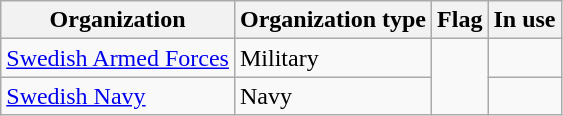<table class="wikitable">
<tr>
<th>Organization</th>
<th>Organization type</th>
<th>Flag</th>
<th>In use</th>
</tr>
<tr>
<td><a href='#'>Swedish Armed Forces</a></td>
<td>Military</td>
<td rowspan="2"></td>
<td></td>
</tr>
<tr>
<td><a href='#'>Swedish Navy</a></td>
<td>Navy</td>
<td></td>
</tr>
</table>
